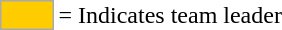<table>
<tr>
<td style="background-color:#FFCC00; border:1px solid #aaaaaa; width:2em;"></td>
<td>= Indicates team leader</td>
</tr>
</table>
